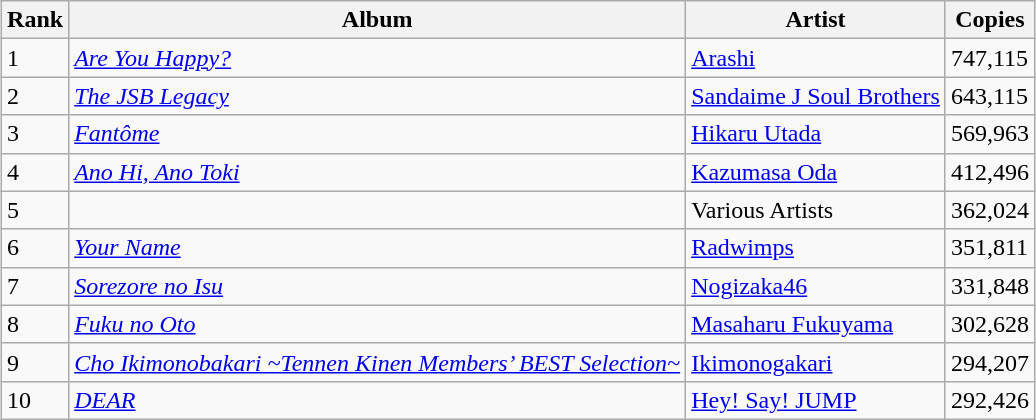<table class="wikitable sortable" style="margin:auto; margin:auto;">
<tr>
<th>Rank</th>
<th>Album</th>
<th>Artist</th>
<th>Copies</th>
</tr>
<tr>
<td>1</td>
<td><em><a href='#'>Are You Happy?</a></em></td>
<td><a href='#'>Arashi</a></td>
<td>747,115</td>
</tr>
<tr>
<td>2</td>
<td><em><a href='#'>The JSB Legacy</a></em></td>
<td><a href='#'>Sandaime J Soul Brothers</a></td>
<td>643,115</td>
</tr>
<tr>
<td>3</td>
<td><em><a href='#'>Fantôme</a></em></td>
<td><a href='#'>Hikaru Utada</a></td>
<td>569,963</td>
</tr>
<tr>
<td>4</td>
<td><em><a href='#'>Ano Hi, Ano Toki</a></em></td>
<td><a href='#'>Kazumasa Oda</a></td>
<td>412,496</td>
</tr>
<tr>
<td>5</td>
<td><em></em></td>
<td>Various Artists</td>
<td>362,024</td>
</tr>
<tr>
<td>6</td>
<td><em><a href='#'>Your Name</a></em></td>
<td><a href='#'>Radwimps</a></td>
<td>351,811</td>
</tr>
<tr>
<td>7</td>
<td><em><a href='#'>Sorezore no Isu</a></em></td>
<td><a href='#'>Nogizaka46</a></td>
<td>331,848</td>
</tr>
<tr>
<td>8</td>
<td><em><a href='#'>Fuku no Oto</a></em></td>
<td><a href='#'>Masaharu Fukuyama</a></td>
<td>302,628</td>
</tr>
<tr>
<td>9</td>
<td><em><a href='#'>Cho Ikimonobakari ~Tennen Kinen Members’ BEST Selection~</a></em></td>
<td><a href='#'>Ikimonogakari</a></td>
<td>294,207</td>
</tr>
<tr>
<td>10</td>
<td><em><a href='#'>DEAR</a></em></td>
<td><a href='#'>Hey! Say! JUMP</a></td>
<td>292,426</td>
</tr>
</table>
